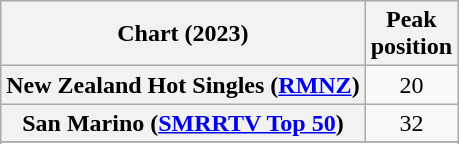<table class="wikitable sortable plainrowheaders" style="text-align:center">
<tr>
<th scope="col">Chart (2023)</th>
<th scope="col">Peak<br>position</th>
</tr>
<tr>
<th scope="row">New Zealand Hot Singles (<a href='#'>RMNZ</a>)</th>
<td>20</td>
</tr>
<tr>
<th scope="row">San Marino (<a href='#'>SMRRTV Top 50</a>)</th>
<td>32</td>
</tr>
<tr>
</tr>
<tr>
</tr>
</table>
